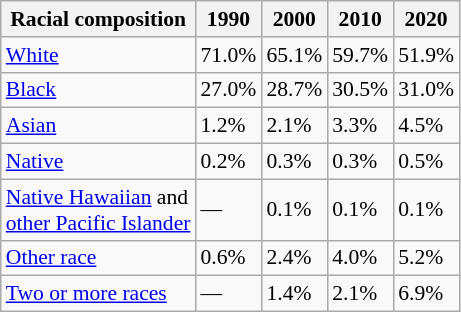<table class="wikitable sortable collapsible" style="font-size: 90%;">
<tr>
<th>Racial composition</th>
<th>1990</th>
<th>2000</th>
<th>2010</th>
<th>2020</th>
</tr>
<tr>
<td><a href='#'>White</a></td>
<td>71.0%</td>
<td>65.1%</td>
<td>59.7%</td>
<td>51.9%</td>
</tr>
<tr>
<td><a href='#'>Black</a></td>
<td>27.0%</td>
<td>28.7%</td>
<td>30.5%</td>
<td>31.0%</td>
</tr>
<tr>
<td><a href='#'>Asian</a></td>
<td>1.2%</td>
<td>2.1%</td>
<td>3.3%</td>
<td>4.5%</td>
</tr>
<tr>
<td><a href='#'>Native</a></td>
<td>0.2%</td>
<td>0.3%</td>
<td>0.3%</td>
<td>0.5%</td>
</tr>
<tr>
<td><a href='#'>Native Hawaiian</a> and <br><a href='#'>other Pacific Islander</a></td>
<td>—</td>
<td>0.1%</td>
<td>0.1%</td>
<td>0.1%</td>
</tr>
<tr>
<td><a href='#'>Other race</a></td>
<td>0.6%</td>
<td>2.4%</td>
<td>4.0%</td>
<td>5.2%</td>
</tr>
<tr>
<td><a href='#'>Two or more races</a></td>
<td>—</td>
<td>1.4%</td>
<td>2.1%</td>
<td>6.9%</td>
</tr>
</table>
